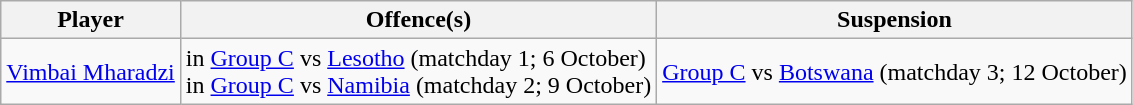<table class="wikitable sortable plainrowheaders">
<tr>
<th>Player</th>
<th>Offence(s)</th>
<th>Suspension</th>
</tr>
<tr>
<td> <a href='#'>Vimbai Mharadzi</a></td>
<td> in <a href='#'>Group C</a> vs <a href='#'>Lesotho</a> (matchday 1; 6 October)<br> in <a href='#'>Group C</a> vs <a href='#'>Namibia</a> (matchday 2; 9 October)</td>
<td><a href='#'>Group C</a> vs <a href='#'>Botswana</a> (matchday 3; 12 October)</td>
</tr>
</table>
